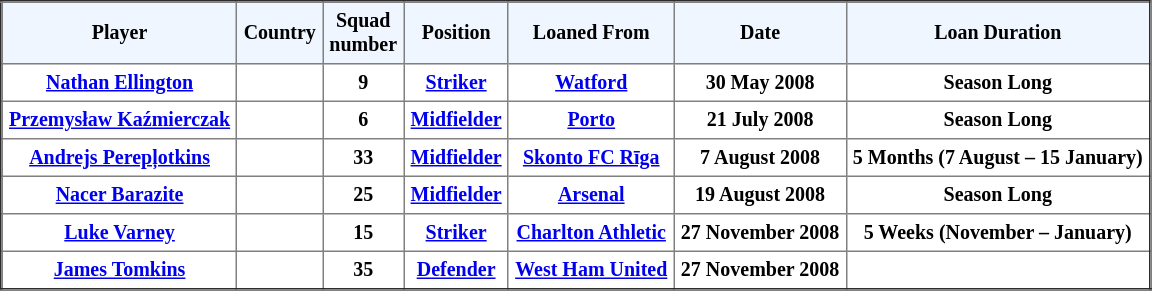<table border="2" cellpadding="4" style="border-collapse:collapse; text-align:center; font-size:smaller;">
<tr style="background:#f0f6ff;">
<th><strong>Player</strong></th>
<th><strong>Country</strong></th>
<th><strong>Squad<br>number</strong></th>
<th><strong>Position</strong></th>
<th><strong>Loaned From</strong></th>
<th><strong>Date</strong></th>
<th><strong>Loan Duration</strong></th>
</tr>
<tr bgcolor="">
<th><a href='#'>Nathan Ellington</a></th>
<th></th>
<th>9</th>
<th><a href='#'>Striker</a></th>
<th><a href='#'>Watford</a></th>
<th>30 May 2008</th>
<th>Season Long</th>
</tr>
<tr bgcolor="">
<th><a href='#'>Przemysław Kaźmierczak</a></th>
<th></th>
<th>6</th>
<th><a href='#'>Midfielder</a></th>
<th><a href='#'>Porto</a></th>
<th>21 July 2008</th>
<th>Season Long</th>
</tr>
<tr bgcolor="">
<th><a href='#'>Andrejs Perepļotkins</a></th>
<th></th>
<th>33</th>
<th><a href='#'>Midfielder</a></th>
<th><a href='#'>Skonto FC Rīga</a></th>
<th>7 August 2008</th>
<th>5 Months (7 August – 15 January)</th>
</tr>
<tr bgcolor="">
<th><a href='#'>Nacer Barazite</a></th>
<th></th>
<th>25</th>
<th><a href='#'>Midfielder</a></th>
<th><a href='#'>Arsenal</a></th>
<th>19 August 2008</th>
<th>Season Long</th>
</tr>
<tr bgcolor="">
<th><a href='#'>Luke Varney</a></th>
<th></th>
<th>15</th>
<th><a href='#'>Striker</a></th>
<th><a href='#'>Charlton Athletic</a></th>
<th>27 November 2008</th>
<th>5 Weeks (November – January)</th>
</tr>
<tr bgcolor="">
<th><a href='#'>James Tomkins</a></th>
<th></th>
<th>35</th>
<th><a href='#'>Defender</a></th>
<th><a href='#'>West Ham United</a></th>
<th>27 November 2008</th>
</tr>
</table>
